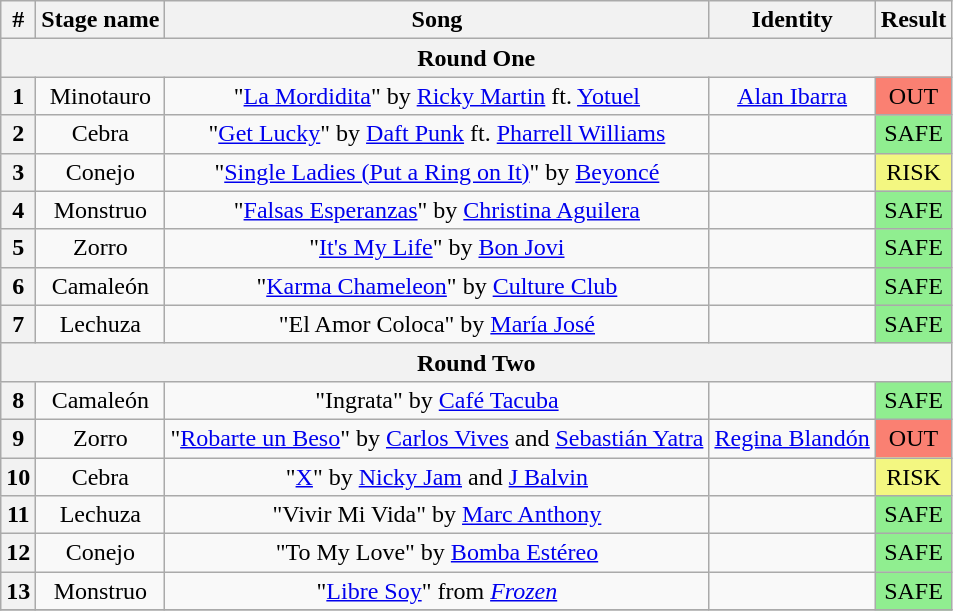<table class="wikitable plainrowheaders" style="text-align: center;">
<tr>
<th>#</th>
<th>Stage name</th>
<th>Song</th>
<th>Identity</th>
<th>Result</th>
</tr>
<tr>
<th colspan="5">Round One</th>
</tr>
<tr>
<th>1</th>
<td>Minotauro</td>
<td>"<a href='#'>La Mordidita</a>" by <a href='#'>Ricky Martin</a> ft. <a href='#'>Yotuel</a></td>
<td><a href='#'>Alan Ibarra</a></td>
<td bgcolor=salmon>OUT</td>
</tr>
<tr>
<th>2</th>
<td>Cebra</td>
<td>"<a href='#'>Get Lucky</a>" by <a href='#'>Daft Punk</a> ft. <a href='#'>Pharrell Williams</a></td>
<td></td>
<td bgcolor=lightgreen>SAFE</td>
</tr>
<tr>
<th>3</th>
<td>Conejo</td>
<td>"<a href='#'>Single Ladies (Put a Ring on It)</a>" by <a href='#'>Beyoncé</a></td>
<td></td>
<td bgcolor=#F3F781>RISK</td>
</tr>
<tr>
<th>4</th>
<td>Monstruo</td>
<td>"<a href='#'>Falsas Esperanzas</a>" by <a href='#'>Christina Aguilera</a></td>
<td></td>
<td bgcolor=lightgreen>SAFE</td>
</tr>
<tr>
<th>5</th>
<td>Zorro</td>
<td>"<a href='#'>It's My Life</a>" by <a href='#'>Bon Jovi</a></td>
<td></td>
<td bgcolor=lightgreen>SAFE</td>
</tr>
<tr>
<th>6</th>
<td>Camaleón</td>
<td>"<a href='#'>Karma Chameleon</a>" by <a href='#'>Culture Club</a></td>
<td></td>
<td bgcolor=lightgreen>SAFE</td>
</tr>
<tr>
<th>7</th>
<td>Lechuza</td>
<td>"El Amor Coloca" by <a href='#'>María José</a></td>
<td></td>
<td bgcolor=lightgreen>SAFE</td>
</tr>
<tr>
<th colspan="5">Round Two</th>
</tr>
<tr>
<th>8</th>
<td>Camaleón</td>
<td>"Ingrata" by <a href='#'>Café Tacuba</a></td>
<td></td>
<td bgcolor=lightgreen>SAFE</td>
</tr>
<tr>
<th>9</th>
<td>Zorro</td>
<td>"<a href='#'>Robarte un Beso</a>" by <a href='#'>Carlos Vives</a> and <a href='#'>Sebastián Yatra</a></td>
<td><a href='#'>Regina Blandón</a></td>
<td bgcolor=salmon>OUT</td>
</tr>
<tr>
<th>10</th>
<td>Cebra</td>
<td>"<a href='#'>X</a>" by <a href='#'>Nicky Jam</a> and <a href='#'>J Balvin</a></td>
<td></td>
<td bgcolor=#F3F781>RISK</td>
</tr>
<tr>
<th>11</th>
<td>Lechuza</td>
<td>"Vivir Mi Vida" by <a href='#'>Marc Anthony</a></td>
<td></td>
<td bgcolor=lightgreen>SAFE</td>
</tr>
<tr>
<th>12</th>
<td>Conejo</td>
<td>"To My Love" by <a href='#'>Bomba Estéreo</a></td>
<td></td>
<td bgcolor=lightgreen>SAFE</td>
</tr>
<tr>
<th>13</th>
<td>Monstruo</td>
<td>"<a href='#'>Libre Soy</a>" from <em><a href='#'>Frozen</a></em></td>
<td></td>
<td bgcolor=lightgreen>SAFE</td>
</tr>
<tr>
</tr>
</table>
